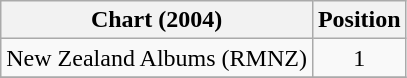<table class="wikitable plainrowheaders">
<tr>
<th>Chart (2004)</th>
<th>Position</th>
</tr>
<tr>
<td align="left">New Zealand Albums (RMNZ)</td>
<td align="center">1</td>
</tr>
<tr>
</tr>
</table>
